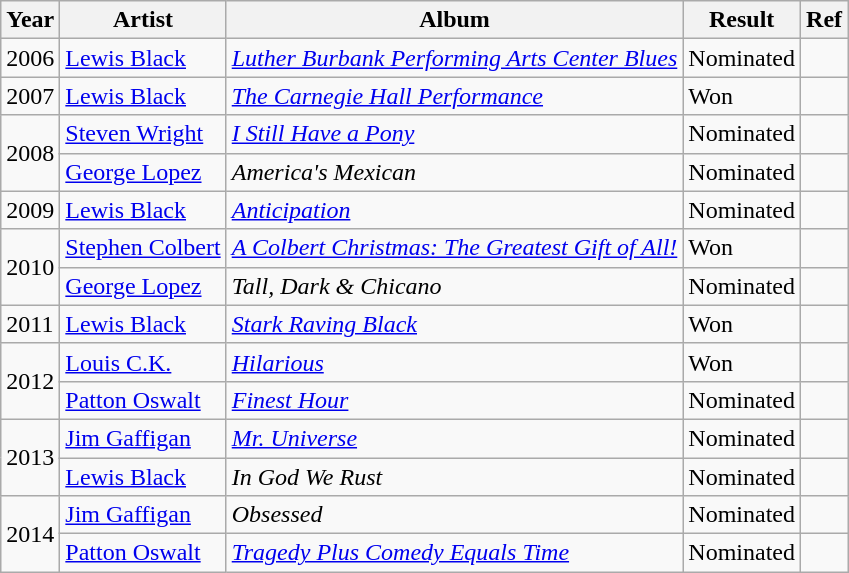<table class="wikitable">
<tr>
<th>Year</th>
<th>Artist</th>
<th>Album</th>
<th>Result</th>
<th>Ref</th>
</tr>
<tr>
<td>2006</td>
<td><a href='#'>Lewis Black</a></td>
<td><em><a href='#'>Luther Burbank Performing Arts Center Blues</a></em></td>
<td>Nominated</td>
<td></td>
</tr>
<tr>
<td>2007</td>
<td><a href='#'>Lewis Black</a></td>
<td><em><a href='#'>The Carnegie Hall Performance</a></em></td>
<td>Won</td>
<td></td>
</tr>
<tr>
<td rowspan="2">2008</td>
<td><a href='#'>Steven Wright</a></td>
<td><em><a href='#'>I Still Have a Pony</a></em></td>
<td>Nominated</td>
<td></td>
</tr>
<tr>
<td><a href='#'>George Lopez</a></td>
<td><em>America's Mexican</em></td>
<td>Nominated</td>
<td></td>
</tr>
<tr>
<td>2009</td>
<td><a href='#'>Lewis Black</a></td>
<td><em><a href='#'>Anticipation</a></em></td>
<td>Nominated</td>
<td></td>
</tr>
<tr>
<td rowspan="2">2010</td>
<td><a href='#'>Stephen Colbert</a></td>
<td><em><a href='#'>A Colbert Christmas: The Greatest Gift of All!</a></em></td>
<td>Won</td>
<td></td>
</tr>
<tr>
<td><a href='#'>George Lopez</a></td>
<td><em>Tall, Dark & Chicano</em></td>
<td>Nominated</td>
<td></td>
</tr>
<tr>
<td>2011</td>
<td><a href='#'>Lewis Black</a></td>
<td><em><a href='#'>Stark Raving Black</a></em></td>
<td>Won</td>
<td></td>
</tr>
<tr>
<td rowspan="2">2012</td>
<td><a href='#'>Louis C.K.</a></td>
<td><em><a href='#'>Hilarious</a></em></td>
<td>Won</td>
<td></td>
</tr>
<tr>
<td><a href='#'>Patton Oswalt</a></td>
<td><em><a href='#'>Finest Hour</a></em></td>
<td>Nominated</td>
<td></td>
</tr>
<tr>
<td rowspan="2">2013</td>
<td><a href='#'>Jim Gaffigan</a></td>
<td><em><a href='#'>Mr. Universe</a></em></td>
<td>Nominated</td>
<td></td>
</tr>
<tr>
<td><a href='#'>Lewis Black</a></td>
<td><em>In God We Rust</em></td>
<td>Nominated</td>
<td></td>
</tr>
<tr>
<td rowspan="2">2014</td>
<td><a href='#'>Jim Gaffigan</a></td>
<td><em>Obsessed</em></td>
<td>Nominated</td>
<td></td>
</tr>
<tr>
<td><a href='#'>Patton Oswalt</a></td>
<td><em><a href='#'>Tragedy Plus Comedy Equals Time</a></em></td>
<td>Nominated</td>
<td></td>
</tr>
</table>
